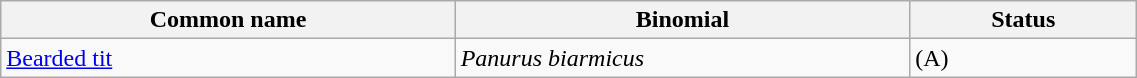<table style="width:60%;" class="wikitable">
<tr>
<th width=40%>Common name</th>
<th width=40%>Binomial</th>
<th width=20%>Status</th>
</tr>
<tr>
<td><a href='#'>Bearded tit</a></td>
<td><em>Panurus biarmicus</em></td>
<td>(A)</td>
</tr>
</table>
